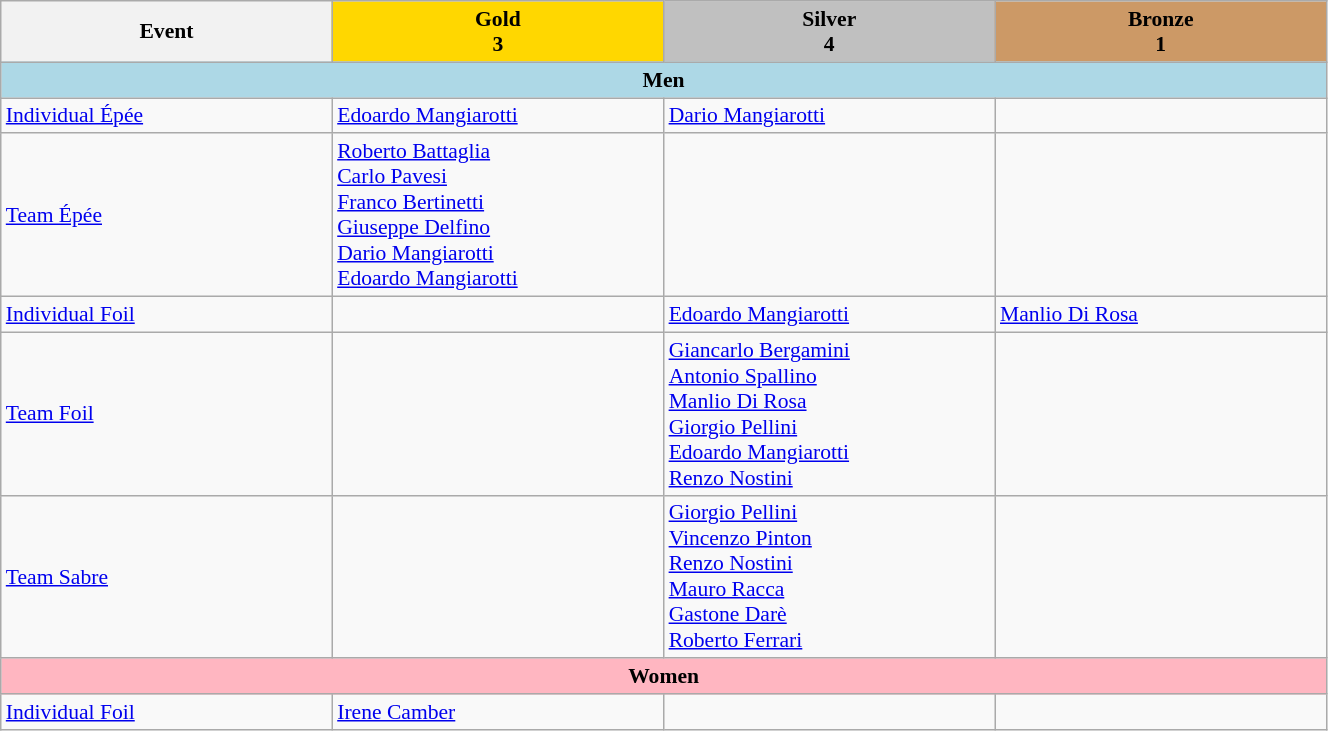<table class="wikitable" width=70% style="font-size:90%; text-align:left;">
<tr>
<th width=25%>Event</th>
<th width=25% style="background-color:gold">Gold<br>3</th>
<th width=25% style="background-color:silver">Silver<br>4</th>
<th width=25% style="background-color:#cc9966">Bronze<br>1</th>
</tr>
<tr>
<td colspan=4 align=center bgcolor=lightblue><strong>Men</strong></td>
</tr>
<tr>
<td><a href='#'>Individual Épée</a></td>
<td><a href='#'>Edoardo Mangiarotti</a></td>
<td><a href='#'>Dario Mangiarotti</a></td>
<td></td>
</tr>
<tr>
<td><a href='#'>Team Épée</a></td>
<td><a href='#'>Roberto Battaglia</a><br><a href='#'>Carlo Pavesi</a><br><a href='#'>Franco Bertinetti</a><br><a href='#'>Giuseppe Delfino</a><br><a href='#'>Dario Mangiarotti</a><br><a href='#'>Edoardo Mangiarotti</a></td>
<td></td>
<td></td>
</tr>
<tr>
<td><a href='#'>Individual Foil</a></td>
<td></td>
<td><a href='#'>Edoardo Mangiarotti</a></td>
<td><a href='#'>Manlio Di Rosa</a></td>
</tr>
<tr>
<td><a href='#'>Team Foil</a></td>
<td></td>
<td><a href='#'>Giancarlo Bergamini</a><br><a href='#'>Antonio Spallino</a><br><a href='#'>Manlio Di Rosa</a><br><a href='#'>Giorgio Pellini</a><br><a href='#'>Edoardo Mangiarotti</a><br><a href='#'>Renzo Nostini</a></td>
<td></td>
</tr>
<tr>
<td><a href='#'>Team Sabre</a></td>
<td></td>
<td><a href='#'>Giorgio Pellini</a><br><a href='#'>Vincenzo Pinton</a><br><a href='#'>Renzo Nostini</a><br><a href='#'>Mauro Racca</a><br><a href='#'>Gastone Darè</a><br><a href='#'>Roberto Ferrari</a></td>
<td></td>
</tr>
<tr>
<td colspan=4 align=center bgcolor=lightpink><strong>Women</strong></td>
</tr>
<tr>
<td><a href='#'>Individual Foil</a></td>
<td><a href='#'>Irene Camber</a></td>
<td></td>
<td></td>
</tr>
</table>
